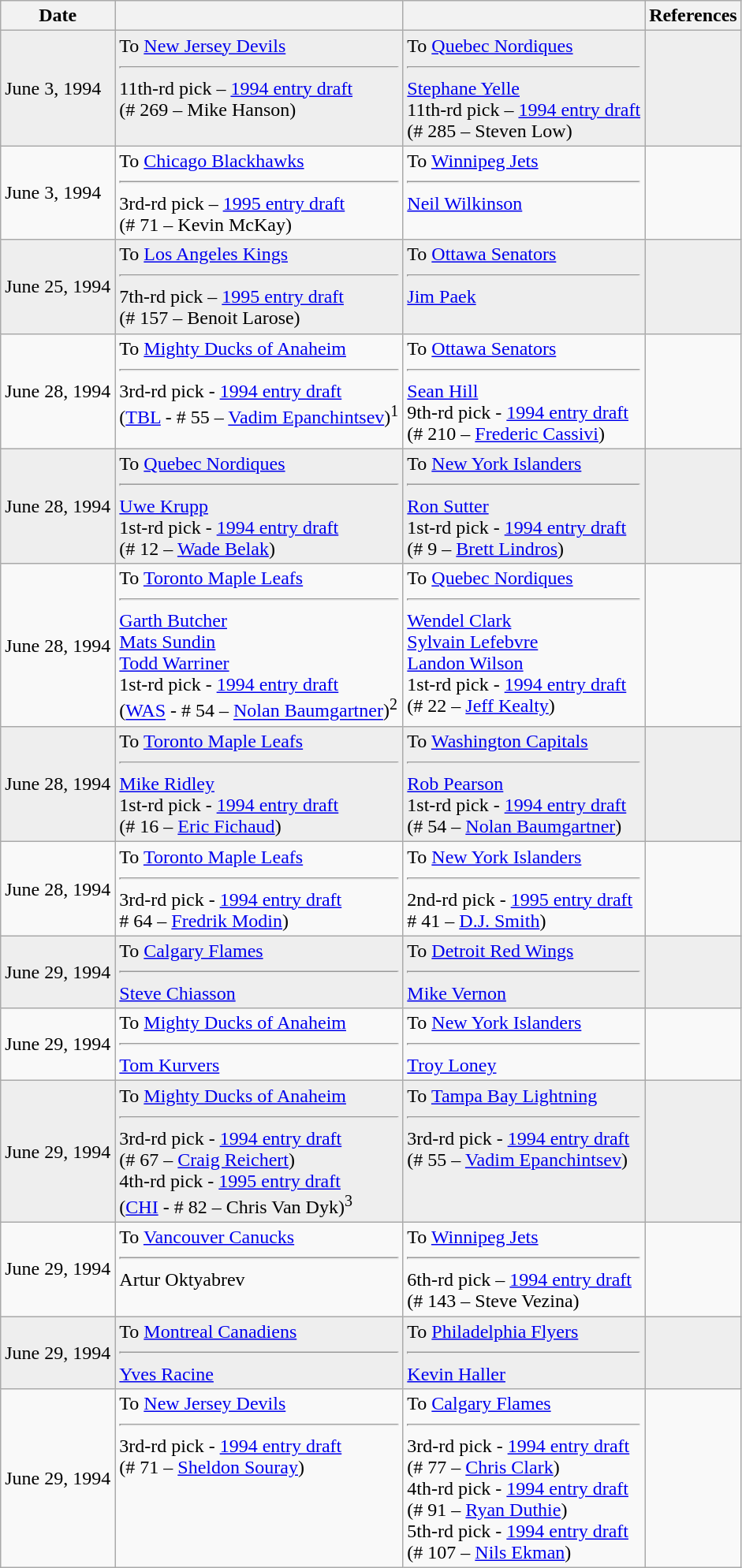<table class="wikitable">
<tr>
<th>Date</th>
<th></th>
<th></th>
<th>References</th>
</tr>
<tr bgcolor="#eeeeee">
<td>June 3, 1994</td>
<td valign="top">To <a href='#'>New Jersey Devils</a><hr>11th-rd pick – <a href='#'>1994 entry draft</a><br>(# 269 – Mike Hanson)</td>
<td valign="top">To <a href='#'>Quebec Nordiques</a><hr><a href='#'>Stephane Yelle</a><br>11th-rd pick – <a href='#'>1994 entry draft</a><br>(# 285 – Steven Low)</td>
<td></td>
</tr>
<tr>
<td>June 3, 1994</td>
<td valign="top">To <a href='#'>Chicago Blackhawks</a><hr>3rd-rd pick – <a href='#'>1995 entry draft</a><br>(# 71 – Kevin McKay)</td>
<td valign="top">To <a href='#'>Winnipeg Jets</a><hr><a href='#'>Neil Wilkinson</a></td>
<td></td>
</tr>
<tr bgcolor="#eeeeee">
<td>June 25, 1994</td>
<td valign="top">To <a href='#'>Los Angeles Kings</a><hr>7th-rd pick – <a href='#'>1995 entry draft</a><br>(# 157 – Benoit Larose)</td>
<td valign="top">To <a href='#'>Ottawa Senators</a><hr><a href='#'>Jim Paek</a></td>
<td></td>
</tr>
<tr>
<td>June 28, 1994</td>
<td valign="top">To <a href='#'>Mighty Ducks of Anaheim</a><hr>3rd-rd pick - <a href='#'>1994 entry draft</a><br>(<a href='#'>TBL</a> - # 55 – <a href='#'>Vadim Epanchintsev</a>)<sup>1</sup></td>
<td valign="top">To <a href='#'>Ottawa Senators</a><hr><a href='#'>Sean Hill</a><br>9th-rd pick - <a href='#'>1994 entry draft</a><br>(# 210 – <a href='#'>Frederic Cassivi</a>)</td>
<td></td>
</tr>
<tr bgcolor="#eeeeee">
<td>June 28, 1994</td>
<td valign="top">To <a href='#'>Quebec Nordiques</a><hr><a href='#'>Uwe Krupp</a><br>1st-rd pick - <a href='#'>1994 entry draft</a><br>(# 12 – <a href='#'>Wade Belak</a>)</td>
<td valign="top">To <a href='#'>New York Islanders</a><hr><a href='#'>Ron Sutter</a><br>1st-rd pick - <a href='#'>1994 entry draft</a><br>(# 9 – <a href='#'>Brett Lindros</a>)</td>
<td></td>
</tr>
<tr>
<td>June 28, 1994</td>
<td valign="top">To <a href='#'>Toronto Maple Leafs</a><hr><a href='#'>Garth Butcher</a><br><a href='#'>Mats Sundin</a><br><a href='#'>Todd Warriner</a><br>1st-rd pick - <a href='#'>1994 entry draft</a><br>(<a href='#'>WAS</a> - # 54 – <a href='#'>Nolan Baumgartner</a>)<sup>2</sup></td>
<td valign="top">To <a href='#'>Quebec Nordiques</a><hr><a href='#'>Wendel Clark</a><br><a href='#'>Sylvain Lefebvre</a><br><a href='#'>Landon Wilson</a><br>1st-rd pick - <a href='#'>1994 entry draft</a><br>(# 22 – <a href='#'>Jeff Kealty</a>)</td>
<td></td>
</tr>
<tr bgcolor="#eeeeee">
<td>June 28, 1994</td>
<td valign="top">To <a href='#'>Toronto Maple Leafs</a><hr><a href='#'>Mike Ridley</a><br>1st-rd pick - <a href='#'>1994 entry draft</a><br>(# 16 – <a href='#'>Eric Fichaud</a>)</td>
<td valign="top">To <a href='#'>Washington Capitals</a><hr><a href='#'>Rob Pearson</a><br>1st-rd pick - <a href='#'>1994 entry draft</a><br>(# 54 – <a href='#'>Nolan Baumgartner</a>)</td>
<td></td>
</tr>
<tr>
<td>June 28, 1994</td>
<td valign="top">To <a href='#'>Toronto Maple Leafs</a><hr>3rd-rd pick - <a href='#'>1994 entry draft</a><br># 64 – <a href='#'>Fredrik Modin</a>)</td>
<td valign="top">To <a href='#'>New York Islanders</a><hr>2nd-rd pick - <a href='#'>1995 entry draft</a><br># 41 – <a href='#'>D.J. Smith</a>)</td>
<td></td>
</tr>
<tr bgcolor="#eeeeee">
<td>June 29, 1994</td>
<td valign="top">To <a href='#'>Calgary Flames</a><hr><a href='#'>Steve Chiasson</a></td>
<td valign="top">To <a href='#'>Detroit Red Wings</a><hr><a href='#'>Mike Vernon</a></td>
<td></td>
</tr>
<tr>
<td>June 29, 1994</td>
<td valign="top">To <a href='#'>Mighty Ducks of Anaheim</a><hr><a href='#'>Tom Kurvers</a></td>
<td valign="top">To <a href='#'>New York Islanders</a><hr><a href='#'>Troy Loney</a></td>
<td></td>
</tr>
<tr bgcolor="#eeeeee">
<td>June 29, 1994</td>
<td valign="top">To <a href='#'>Mighty Ducks of Anaheim</a><hr>3rd-rd pick - <a href='#'>1994 entry draft</a><br>(# 67 – <a href='#'>Craig Reichert</a>)<br>4th-rd pick - <a href='#'>1995 entry draft</a><br>(<a href='#'>CHI</a> - # 82 – Chris Van Dyk)<sup>3</sup></td>
<td valign="top">To <a href='#'>Tampa Bay Lightning</a><hr>3rd-rd pick - <a href='#'>1994 entry draft</a><br>(# 55 – <a href='#'>Vadim Epanchintsev</a>)</td>
<td></td>
</tr>
<tr>
<td>June 29, 1994</td>
<td valign="top">To <a href='#'>Vancouver Canucks</a><hr>Artur Oktyabrev</td>
<td valign="top">To <a href='#'>Winnipeg Jets</a><hr>6th-rd pick – <a href='#'>1994 entry draft</a><br>(# 143 – Steve Vezina)</td>
<td></td>
</tr>
<tr bgcolor="#eeeeee">
<td>June 29, 1994</td>
<td valign="top">To <a href='#'>Montreal Canadiens</a><hr><a href='#'>Yves Racine</a></td>
<td valign="top">To <a href='#'>Philadelphia Flyers</a><hr><a href='#'>Kevin Haller</a></td>
<td></td>
</tr>
<tr>
<td>June 29, 1994</td>
<td valign="top">To <a href='#'>New Jersey Devils</a><hr>3rd-rd pick - <a href='#'>1994 entry draft</a><br>(# 71 – <a href='#'>Sheldon Souray</a>)</td>
<td valign="top">To <a href='#'>Calgary Flames</a><hr>3rd-rd pick - <a href='#'>1994 entry draft</a><br>(# 77 – <a href='#'>Chris Clark</a>)<br>4th-rd pick - <a href='#'>1994 entry draft</a><br>(# 91 – <a href='#'>Ryan Duthie</a>)<br>5th-rd pick - <a href='#'>1994 entry draft</a><br>(# 107 – <a href='#'>Nils Ekman</a>)</td>
<td></td>
</tr>
</table>
